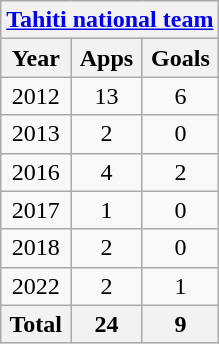<table class="wikitable" style="text-align:center">
<tr>
<th colspan=3><a href='#'>Tahiti national team</a></th>
</tr>
<tr>
<th>Year</th>
<th>Apps</th>
<th>Goals</th>
</tr>
<tr>
<td>2012</td>
<td>13</td>
<td>6</td>
</tr>
<tr>
<td>2013</td>
<td>2</td>
<td>0</td>
</tr>
<tr>
<td>2016</td>
<td>4</td>
<td>2</td>
</tr>
<tr>
<td>2017</td>
<td>1</td>
<td>0</td>
</tr>
<tr>
<td>2018</td>
<td>2</td>
<td>0</td>
</tr>
<tr>
<td>2022</td>
<td>2</td>
<td>1</td>
</tr>
<tr>
<th>Total</th>
<th>24</th>
<th>9</th>
</tr>
</table>
